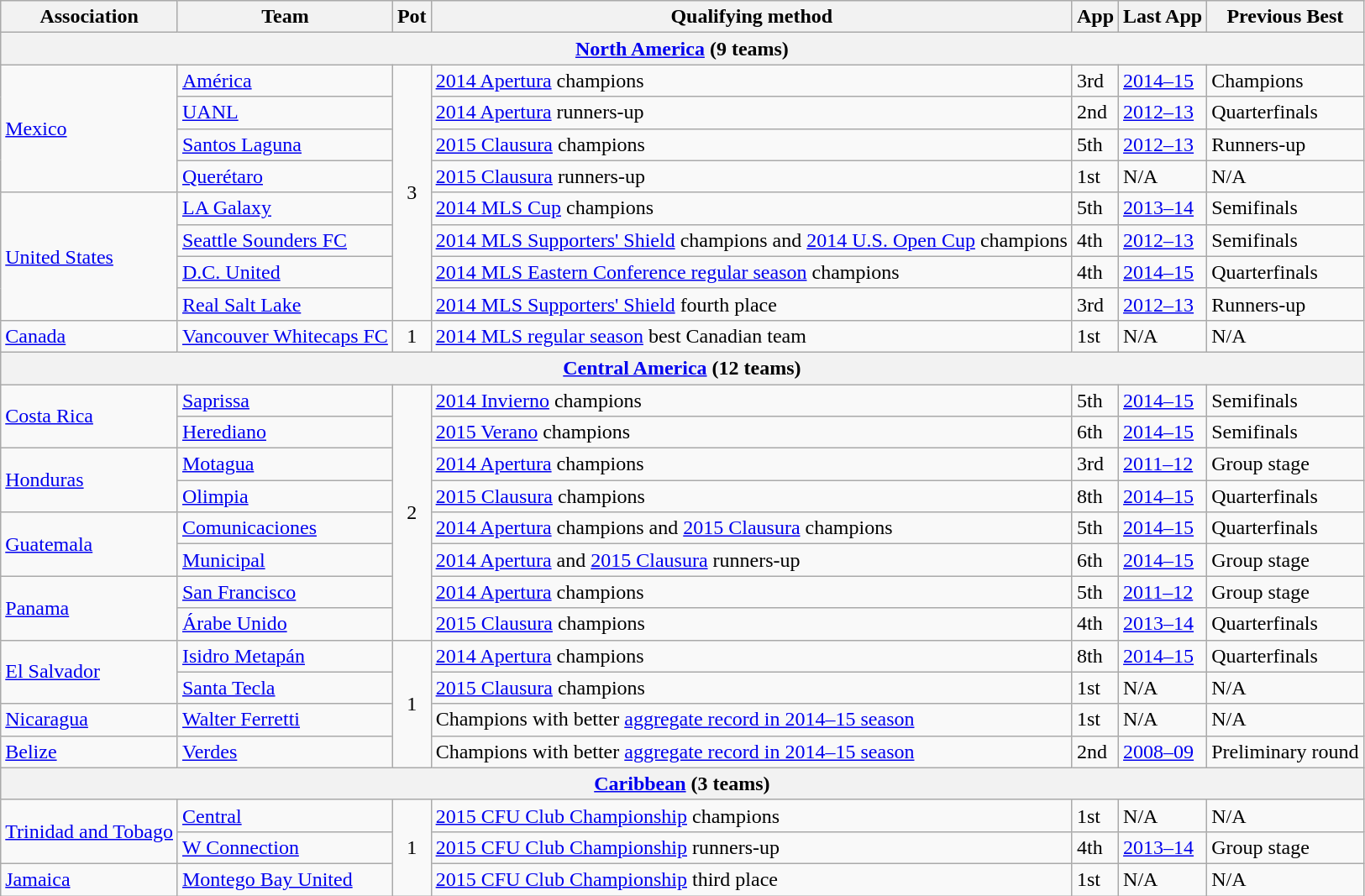<table class="wikitable">
<tr>
<th>Association</th>
<th>Team</th>
<th>Pot</th>
<th>Qualifying method</th>
<th>App</th>
<th>Last App</th>
<th>Previous Best</th>
</tr>
<tr>
<th colspan=7><a href='#'>North America</a> (9 teams)</th>
</tr>
<tr>
<td rowspan=4> <a href='#'>Mexico</a><br></td>
<td><a href='#'>América</a></td>
<td align=center rowspan=8>3</td>
<td><a href='#'>2014 Apertura</a> champions</td>
<td>3rd</td>
<td><a href='#'>2014–15</a></td>
<td>Champions<br></td>
</tr>
<tr>
<td><a href='#'>UANL</a></td>
<td><a href='#'>2014 Apertura</a> runners-up</td>
<td>2nd</td>
<td><a href='#'>2012–13</a></td>
<td>Quarterfinals<br></td>
</tr>
<tr>
<td><a href='#'>Santos Laguna</a></td>
<td><a href='#'>2015 Clausura</a> champions</td>
<td>5th</td>
<td><a href='#'>2012–13</a></td>
<td>Runners-up<br></td>
</tr>
<tr>
<td><a href='#'>Querétaro</a></td>
<td><a href='#'>2015 Clausura</a> runners-up</td>
<td>1st</td>
<td>N/A</td>
<td>N/A</td>
</tr>
<tr>
<td rowspan=4> <a href='#'>United States</a><br></td>
<td><a href='#'>LA Galaxy</a></td>
<td><a href='#'>2014 MLS Cup</a> champions</td>
<td>5th</td>
<td><a href='#'>2013–14</a></td>
<td>Semifinals<br></td>
</tr>
<tr>
<td><a href='#'>Seattle Sounders FC</a></td>
<td><a href='#'>2014 MLS Supporters' Shield</a> champions and <a href='#'>2014 U.S. Open Cup</a> champions</td>
<td>4th</td>
<td><a href='#'>2012–13</a></td>
<td>Semifinals<br></td>
</tr>
<tr>
<td><a href='#'>D.C. United</a></td>
<td><a href='#'>2014 MLS Eastern Conference regular season</a> champions</td>
<td>4th</td>
<td><a href='#'>2014–15</a></td>
<td>Quarterfinals<br></td>
</tr>
<tr>
<td><a href='#'>Real Salt Lake</a></td>
<td><a href='#'>2014 MLS Supporters' Shield</a> fourth place</td>
<td>3rd</td>
<td><a href='#'>2012–13</a></td>
<td>Runners-up<br></td>
</tr>
<tr>
<td> <a href='#'>Canada</a><br></td>
<td><a href='#'>Vancouver Whitecaps FC</a></td>
<td align=center>1</td>
<td><a href='#'>2014 MLS regular season</a> best Canadian team</td>
<td>1st</td>
<td>N/A</td>
<td>N/A</td>
</tr>
<tr>
<th colspan=7><a href='#'>Central America</a> (12 teams)</th>
</tr>
<tr>
<td rowspan=2> <a href='#'>Costa Rica</a><br></td>
<td><a href='#'>Saprissa</a></td>
<td align=center rowspan=8>2</td>
<td><a href='#'>2014 Invierno</a> champions</td>
<td>5th</td>
<td><a href='#'>2014–15</a></td>
<td>Semifinals<br></td>
</tr>
<tr>
<td><a href='#'>Herediano</a></td>
<td><a href='#'>2015 Verano</a> champions</td>
<td>6th</td>
<td><a href='#'>2014–15</a></td>
<td>Semifinals<br></td>
</tr>
<tr>
<td rowspan=2> <a href='#'>Honduras</a><br></td>
<td><a href='#'>Motagua</a></td>
<td><a href='#'>2014 Apertura</a> champions</td>
<td>3rd</td>
<td><a href='#'>2011–12</a></td>
<td>Group stage<br></td>
</tr>
<tr>
<td><a href='#'>Olimpia</a></td>
<td><a href='#'>2015 Clausura</a> champions</td>
<td>8th</td>
<td><a href='#'>2014–15</a></td>
<td>Quarterfinals<br></td>
</tr>
<tr>
<td rowspan=2> <a href='#'>Guatemala</a><br></td>
<td><a href='#'>Comunicaciones</a></td>
<td><a href='#'>2014 Apertura</a> champions and <a href='#'>2015 Clausura</a> champions</td>
<td>5th</td>
<td><a href='#'>2014–15</a></td>
<td>Quarterfinals<br></td>
</tr>
<tr>
<td><a href='#'>Municipal</a></td>
<td><a href='#'>2014 Apertura</a> and <a href='#'>2015 Clausura</a> runners-up</td>
<td>6th</td>
<td><a href='#'>2014–15</a></td>
<td>Group stage<br></td>
</tr>
<tr>
<td rowspan=2> <a href='#'>Panama</a><br></td>
<td><a href='#'>San Francisco</a></td>
<td><a href='#'>2014 Apertura</a> champions</td>
<td>5th</td>
<td><a href='#'>2011–12</a></td>
<td>Group stage<br></td>
</tr>
<tr>
<td><a href='#'>Árabe Unido</a></td>
<td><a href='#'>2015 Clausura</a> champions</td>
<td>4th</td>
<td><a href='#'>2013–14</a></td>
<td>Quarterfinals<br></td>
</tr>
<tr>
<td rowspan=2> <a href='#'>El Salvador</a><br></td>
<td><a href='#'>Isidro Metapán</a></td>
<td align=center rowspan=4>1</td>
<td><a href='#'>2014 Apertura</a> champions</td>
<td>8th</td>
<td><a href='#'>2014–15</a></td>
<td>Quarterfinals<br></td>
</tr>
<tr>
<td><a href='#'>Santa Tecla</a></td>
<td><a href='#'>2015 Clausura</a> champions</td>
<td>1st</td>
<td>N/A</td>
<td>N/A</td>
</tr>
<tr>
<td> <a href='#'>Nicaragua</a><br></td>
<td><a href='#'>Walter Ferretti</a></td>
<td>Champions with better <a href='#'>aggregate record in 2014–15 season</a></td>
<td>1st</td>
<td>N/A</td>
<td>N/A</td>
</tr>
<tr>
<td> <a href='#'>Belize</a><br></td>
<td><a href='#'>Verdes</a></td>
<td>Champions with better <a href='#'>aggregate record in 2014–15 season</a></td>
<td>2nd</td>
<td><a href='#'>2008–09</a></td>
<td>Preliminary round<br></td>
</tr>
<tr>
<th colspan=7><a href='#'>Caribbean</a> (3 teams)</th>
</tr>
<tr>
<td rowspan=2> <a href='#'>Trinidad and Tobago</a><br></td>
<td><a href='#'>Central</a></td>
<td align=center rowspan=3>1</td>
<td><a href='#'>2015 CFU Club Championship</a> champions</td>
<td>1st</td>
<td>N/A</td>
<td>N/A</td>
</tr>
<tr>
<td><a href='#'>W Connection</a></td>
<td><a href='#'>2015 CFU Club Championship</a> runners-up</td>
<td>4th</td>
<td><a href='#'>2013–14</a></td>
<td>Group stage<br></td>
</tr>
<tr>
<td> <a href='#'>Jamaica</a><br></td>
<td><a href='#'>Montego Bay United</a></td>
<td><a href='#'>2015 CFU Club Championship</a> third place</td>
<td>1st</td>
<td>N/A</td>
<td>N/A</td>
</tr>
</table>
